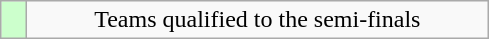<table class="wikitable" style="text-align: center;">
<tr>
<td width=10px bgcolor=#ccffcc></td>
<td width=300px>Teams qualified to the semi-finals</td>
</tr>
</table>
